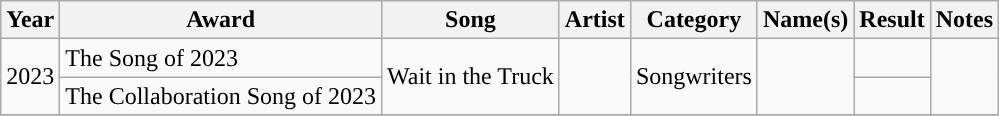<table class="wikitable">
<tr>
<th>Year</th>
<th>Award</th>
<th>Song</th>
<th>Artist</th>
<th>Category</th>
<th>Name(s)</th>
<th>Result</th>
<th>Notes</th>
</tr>
<tr>
<td rowspan="2">2023</td>
<td>The Song of 2023</td>
<td rowspan="2">Wait in the Truck</td>
<td rowspan="2"></td>
<td rowspan="2">Songwriters</td>
<td rowspan="2"></td>
<td></td>
<td rowspan="2"></td>
</tr>
<tr>
<td>The Collaboration Song of 2023</td>
<td></td>
</tr>
<tr>
</tr>
</table>
